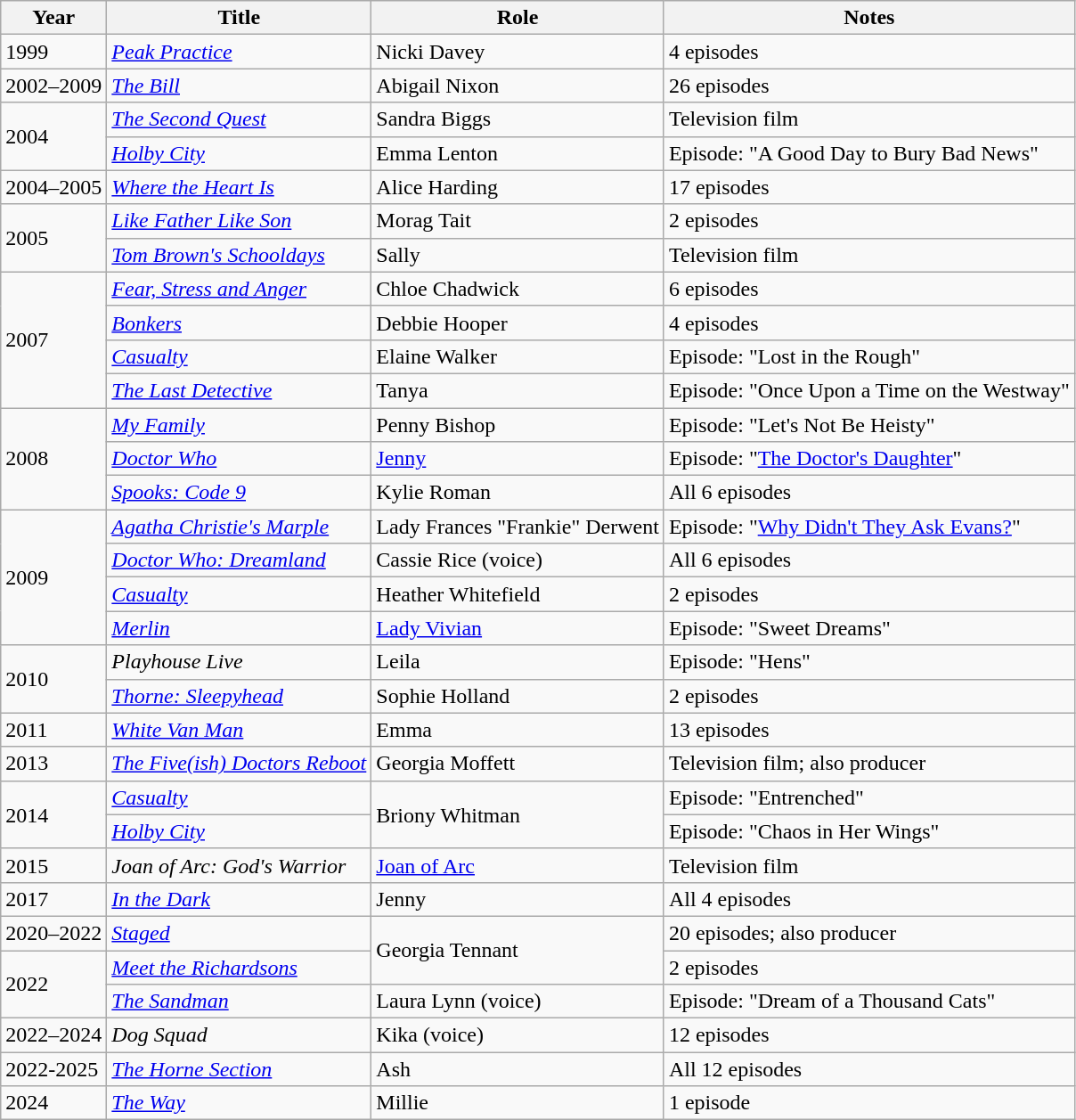<table class = "wikitable sortable">
<tr>
<th>Year</th>
<th>Title</th>
<th>Role</th>
<th>Notes</th>
</tr>
<tr>
<td>1999</td>
<td><em><a href='#'>Peak Practice</a></em></td>
<td>Nicki Davey</td>
<td>4 episodes</td>
</tr>
<tr>
<td>2002–2009</td>
<td><em><a href='#'>The Bill</a></em></td>
<td>Abigail Nixon</td>
<td>26 episodes</td>
</tr>
<tr>
<td rowspan=2>2004</td>
<td><em><a href='#'>The Second Quest</a></em></td>
<td>Sandra Biggs</td>
<td>Television film</td>
</tr>
<tr>
<td><em><a href='#'>Holby City</a></em></td>
<td>Emma Lenton</td>
<td>Episode: "A Good Day to Bury Bad News"</td>
</tr>
<tr>
<td>2004–2005</td>
<td><em><a href='#'>Where the Heart Is</a></em></td>
<td>Alice Harding</td>
<td>17 episodes</td>
</tr>
<tr>
<td rowspan=2>2005</td>
<td><em><a href='#'>Like Father Like Son</a></em></td>
<td>Morag Tait</td>
<td>2 episodes</td>
</tr>
<tr>
<td><em><a href='#'>Tom Brown's Schooldays</a></em></td>
<td>Sally</td>
<td>Television film</td>
</tr>
<tr>
<td rowspan=4>2007</td>
<td><em><a href='#'>Fear, Stress and Anger</a></em></td>
<td>Chloe Chadwick</td>
<td>6 episodes</td>
</tr>
<tr>
<td><em><a href='#'>Bonkers</a></em></td>
<td>Debbie Hooper</td>
<td>4 episodes</td>
</tr>
<tr>
<td><em><a href='#'>Casualty</a></em></td>
<td>Elaine Walker</td>
<td>Episode: "Lost in the Rough"</td>
</tr>
<tr>
<td><em><a href='#'>The Last Detective</a></em></td>
<td>Tanya</td>
<td>Episode: "Once Upon a Time on the Westway"</td>
</tr>
<tr>
<td rowspan=3>2008</td>
<td><em><a href='#'>My Family</a></em></td>
<td>Penny Bishop</td>
<td>Episode: "Let's Not Be Heisty"</td>
</tr>
<tr>
<td><em><a href='#'>Doctor Who</a></em></td>
<td><a href='#'>Jenny</a></td>
<td>Episode: "<a href='#'>The Doctor's Daughter</a>"</td>
</tr>
<tr>
<td><em><a href='#'>Spooks: Code 9</a></em></td>
<td>Kylie Roman</td>
<td>All 6 episodes</td>
</tr>
<tr>
<td rowspan=4>2009</td>
<td><em><a href='#'>Agatha Christie's Marple</a></em></td>
<td>Lady Frances "Frankie" Derwent</td>
<td>Episode: "<a href='#'>Why Didn't They Ask Evans?</a>"</td>
</tr>
<tr>
<td><em><a href='#'>Doctor Who: Dreamland</a></em></td>
<td>Cassie Rice (voice)</td>
<td>All 6 episodes</td>
</tr>
<tr>
<td><em><a href='#'>Casualty</a></em></td>
<td>Heather Whitefield</td>
<td>2 episodes</td>
</tr>
<tr>
<td><em><a href='#'>Merlin</a></em></td>
<td><a href='#'>Lady Vivian</a></td>
<td>Episode: "Sweet Dreams"</td>
</tr>
<tr>
<td rowspan=2>2010</td>
<td><em>Playhouse Live</em></td>
<td>Leila</td>
<td>Episode: "Hens"</td>
</tr>
<tr>
<td><em><a href='#'>Thorne: Sleepyhead</a></em></td>
<td>Sophie Holland</td>
<td>2 episodes</td>
</tr>
<tr>
<td>2011</td>
<td><em><a href='#'>White Van Man</a></em></td>
<td>Emma</td>
<td>13 episodes</td>
</tr>
<tr>
<td>2013</td>
<td><em><a href='#'>The Five(ish) Doctors Reboot</a></em></td>
<td>Georgia Moffett</td>
<td>Television film; also producer</td>
</tr>
<tr>
<td rowspan=2>2014</td>
<td><em><a href='#'>Casualty</a></em></td>
<td rowspan="2">Briony Whitman</td>
<td>Episode: "Entrenched"</td>
</tr>
<tr>
<td><em><a href='#'>Holby City</a></em></td>
<td>Episode: "Chaos in Her Wings"</td>
</tr>
<tr>
<td>2015</td>
<td><em>Joan of Arc: God's Warrior</em></td>
<td><a href='#'>Joan of Arc</a></td>
<td>Television film</td>
</tr>
<tr>
<td>2017</td>
<td><em><a href='#'>In the Dark</a></em></td>
<td>Jenny</td>
<td>All 4 episodes</td>
</tr>
<tr>
<td>2020–2022</td>
<td><em><a href='#'>Staged</a></em></td>
<td rowspan="2">Georgia Tennant</td>
<td>20 episodes; also producer</td>
</tr>
<tr>
<td rowspan="2">2022</td>
<td><em><a href='#'>Meet the Richardsons</a></em></td>
<td>2 episodes</td>
</tr>
<tr>
<td><em><a href='#'>The Sandman</a></em></td>
<td>Laura Lynn (voice)</td>
<td>Episode: "Dream of a Thousand Cats"</td>
</tr>
<tr>
<td>2022–2024</td>
<td><em>Dog Squad</em></td>
<td>Kika (voice)</td>
<td>12 episodes</td>
</tr>
<tr>
<td>2022-2025</td>
<td><em><a href='#'>The Horne Section</a></em></td>
<td>Ash</td>
<td>All 12 episodes</td>
</tr>
<tr>
<td>2024</td>
<td><em><a href='#'>The Way</a></em></td>
<td>Millie</td>
<td>1 episode<br></td>
</tr>
</table>
